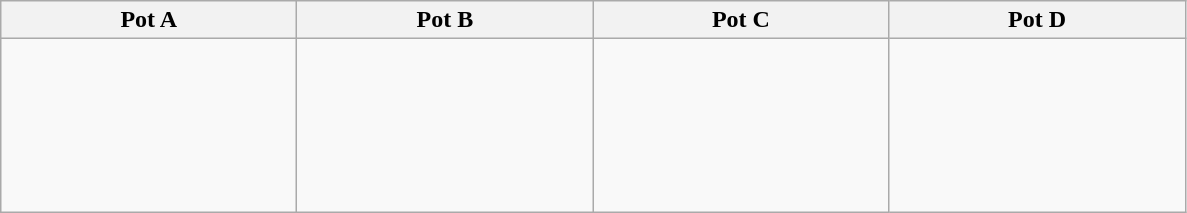<table class="wikitable">
<tr>
<th width=190>Pot A</th>
<th width=190>Pot B</th>
<th width=190>Pot C</th>
<th width=190>Pot D</th>
</tr>
<tr>
<td><br><br><br><br><br><br></td>
<td><br><br><br><br><br><br></td>
<td><br><br><br><br><br><br></td>
<td><br><br><br><br><br><br></td>
</tr>
</table>
